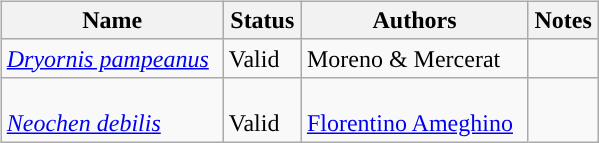<table border="0" style="background:transparent;" style="width: 100%;">
<tr>
<th width="90%"></th>
<th width="5%"></th>
<th width="5%"></th>
</tr>
<tr>
<td style="border:0px" valign="top"><br><table class="wikitable sortable" align="center" width="100%">
<tr>
<th>Name</th>
<th>Status</th>
<th>Authors</th>
<th>Notes</th>
</tr>
<tr>
<td><a href='#'><em>Dryornis pampeanus</em></a></td>
<td>Valid</td>
<td>Moreno & Mercerat</td>
<td></td>
</tr>
<tr>
<td><br><em><a href='#'>Neochen debilis</a></em></td>
<td><br>Valid</td>
<td style="border-right:0px" valign="top"><br><a href='#'>Florentino Ameghino</a></td>
<td></td>
</tr>
</table>
</td>
</tr>
<tr>
</tr>
</table>
